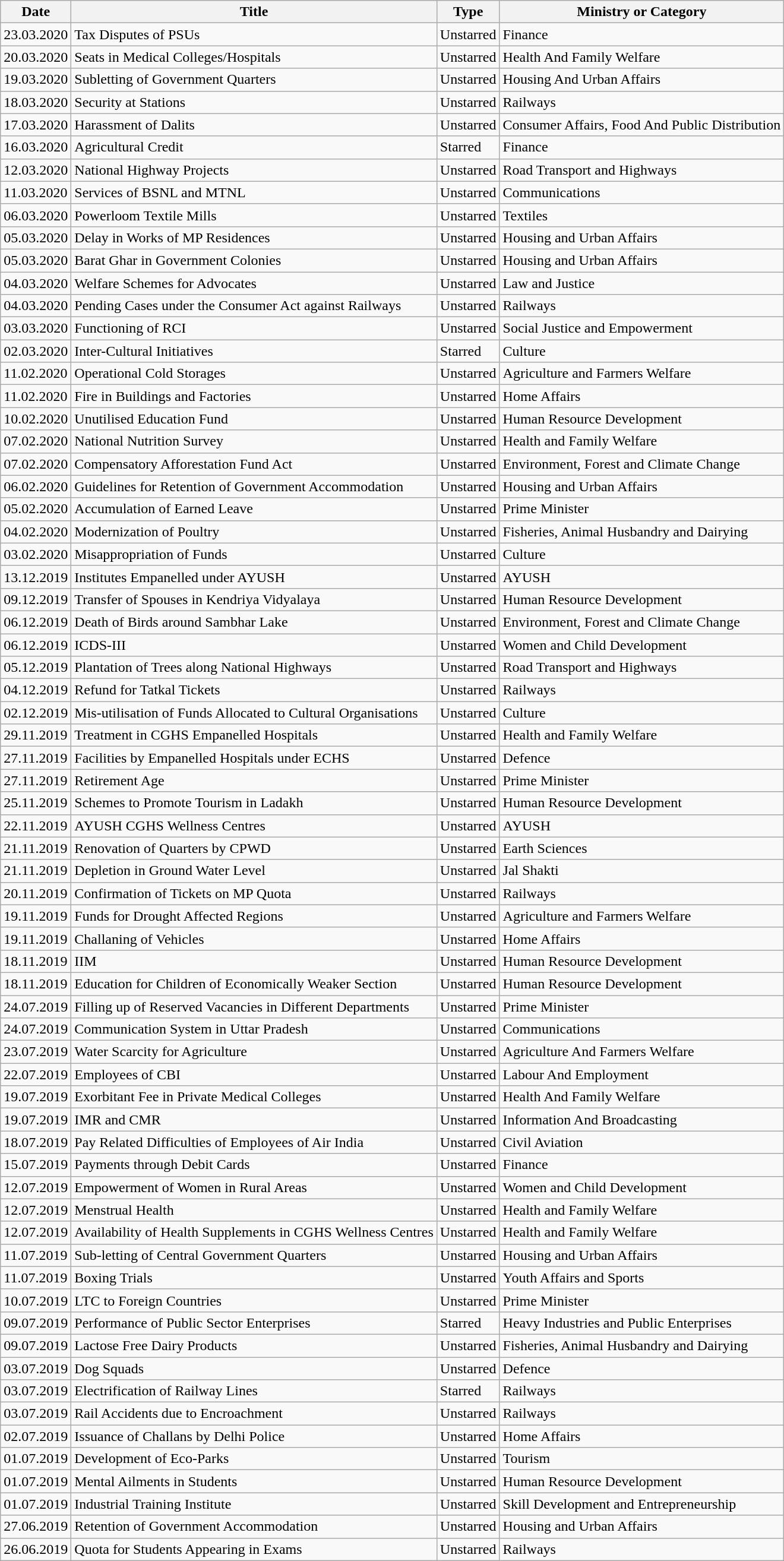<table class="wikitable">
<tr>
<th>Date</th>
<th>Title</th>
<th>Type</th>
<th>Ministry or Category</th>
</tr>
<tr>
<td>23.03.2020</td>
<td>Tax Disputes of PSUs</td>
<td>Unstarred</td>
<td>Finance</td>
</tr>
<tr>
<td>20.03.2020</td>
<td>Seats in Medical Colleges/Hospitals</td>
<td>Unstarred</td>
<td>Health And Family Welfare</td>
</tr>
<tr>
<td>19.03.2020</td>
<td>Subletting of Government Quarters</td>
<td>Unstarred</td>
<td>Housing And Urban Affairs</td>
</tr>
<tr>
<td>18.03.2020</td>
<td>Security at Stations</td>
<td>Unstarred</td>
<td>Railways</td>
</tr>
<tr>
<td>17.03.2020</td>
<td>Harassment of Dalits</td>
<td>Unstarred</td>
<td>Consumer Affairs, Food And Public Distribution</td>
</tr>
<tr>
<td>16.03.2020</td>
<td>Agricultural Credit</td>
<td>Starred</td>
<td>Finance</td>
</tr>
<tr>
<td>12.03.2020</td>
<td>National Highway Projects</td>
<td>Unstarred</td>
<td>Road Transport and Highways</td>
</tr>
<tr>
<td>11.03.2020</td>
<td>Services of BSNL and MTNL</td>
<td>Unstarred</td>
<td>Communications</td>
</tr>
<tr>
<td>06.03.2020</td>
<td>Powerloom Textile Mills</td>
<td>Unstarred</td>
<td>Textiles</td>
</tr>
<tr>
<td>05.03.2020</td>
<td>Delay in Works of MP Residences</td>
<td>Unstarred</td>
<td>Housing and Urban Affairs</td>
</tr>
<tr>
<td>05.03.2020</td>
<td>Barat Ghar in Government Colonies</td>
<td>Unstarred</td>
<td>Housing and Urban Affairs</td>
</tr>
<tr>
<td>04.03.2020</td>
<td>Welfare Schemes for Advocates</td>
<td>Unstarred</td>
<td>Law and Justice</td>
</tr>
<tr>
<td>04.03.2020</td>
<td>Pending Cases under the Consumer Act against Railways</td>
<td>Unstarred</td>
<td>Railways</td>
</tr>
<tr>
<td>03.03.2020</td>
<td>Functioning of RCI</td>
<td>Unstarred</td>
<td>Social Justice and Empowerment</td>
</tr>
<tr>
<td>02.03.2020</td>
<td>Inter-Cultural Initiatives</td>
<td>Starred</td>
<td>Culture</td>
</tr>
<tr>
<td>11.02.2020</td>
<td>Operational Cold Storages</td>
<td>Unstarred</td>
<td>Agriculture and Farmers Welfare</td>
</tr>
<tr>
<td>11.02.2020</td>
<td>Fire in Buildings and Factories</td>
<td>Unstarred</td>
<td>Home Affairs</td>
</tr>
<tr>
<td>10.02.2020</td>
<td>Unutilised Education Fund</td>
<td>Unstarred</td>
<td>Human Resource Development</td>
</tr>
<tr>
<td>07.02.2020</td>
<td>National Nutrition Survey</td>
<td>Unstarred</td>
<td>Health and Family Welfare</td>
</tr>
<tr>
<td>07.02.2020</td>
<td>Compensatory Afforestation Fund Act</td>
<td>Unstarred</td>
<td>Environment, Forest and Climate Change</td>
</tr>
<tr>
<td>06.02.2020</td>
<td>Guidelines for Retention of Government Accommodation</td>
<td>Unstarred</td>
<td>Housing and Urban Affairs</td>
</tr>
<tr>
<td>05.02.2020</td>
<td>Accumulation of Earned Leave</td>
<td>Unstarred</td>
<td>Prime Minister</td>
</tr>
<tr>
<td>04.02.2020</td>
<td>Modernization of Poultry</td>
<td>Unstarred</td>
<td>Fisheries, Animal Husbandry and Dairying</td>
</tr>
<tr>
<td>03.02.2020</td>
<td>Misappropriation of Funds</td>
<td>Unstarred</td>
<td>Culture</td>
</tr>
<tr>
<td>13.12.2019</td>
<td>Institutes Empanelled under AYUSH</td>
<td>Unstarred</td>
<td>AYUSH</td>
</tr>
<tr>
<td>09.12.2019</td>
<td>Transfer of Spouses in Kendriya Vidyalaya</td>
<td>Unstarred</td>
<td>Human Resource Development</td>
</tr>
<tr>
<td>06.12.2019</td>
<td>Death of Birds around Sambhar Lake</td>
<td>Unstarred</td>
<td>Environment, Forest and Climate Change</td>
</tr>
<tr>
<td>06.12.2019</td>
<td>ICDS-III</td>
<td>Unstarred</td>
<td>Women and Child Development</td>
</tr>
<tr>
<td>05.12.2019</td>
<td>Plantation of Trees along National Highways</td>
<td>Unstarred</td>
<td>Road Transport and Highways</td>
</tr>
<tr>
<td>04.12.2019</td>
<td>Refund for Tatkal Tickets</td>
<td>Unstarred</td>
<td>Railways</td>
</tr>
<tr>
<td>02.12.2019</td>
<td>Mis-utilisation of Funds Allocated to Cultural Organisations</td>
<td>Unstarred</td>
<td>Culture</td>
</tr>
<tr>
<td>29.11.2019</td>
<td>Treatment in CGHS Empanelled Hospitals</td>
<td>Unstarred</td>
<td>Health and Family Welfare</td>
</tr>
<tr>
<td>27.11.2019</td>
<td>Facilities by Empanelled Hospitals under ECHS</td>
<td>Unstarred</td>
<td>Defence</td>
</tr>
<tr>
<td>27.11.2019</td>
<td>Retirement Age</td>
<td>Unstarred</td>
<td>Prime Minister</td>
</tr>
<tr>
<td>25.11.2019</td>
<td>Schemes to Promote Tourism in Ladakh</td>
<td>Unstarred</td>
<td>Human Resource Development</td>
</tr>
<tr>
<td>22.11.2019</td>
<td>AYUSH CGHS Wellness Centres</td>
<td>Unstarred</td>
<td>AYUSH</td>
</tr>
<tr>
<td>21.11.2019</td>
<td>Renovation of Quarters by CPWD</td>
<td>Unstarred</td>
<td>Earth Sciences</td>
</tr>
<tr>
<td>21.11.2019</td>
<td>Depletion in Ground Water Level</td>
<td>Unstarred</td>
<td>Jal Shakti</td>
</tr>
<tr>
<td>20.11.2019</td>
<td>Confirmation of Tickets on MP Quota</td>
<td>Unstarred</td>
<td>Railways</td>
</tr>
<tr>
<td>19.11.2019</td>
<td>Funds for Drought Affected Regions</td>
<td>Unstarred</td>
<td>Agriculture and Farmers Welfare</td>
</tr>
<tr>
<td>19.11.2019</td>
<td>Challaning of Vehicles</td>
<td>Unstarred</td>
<td>Home Affairs</td>
</tr>
<tr>
<td>18.11.2019</td>
<td>IIM</td>
<td>Unstarred</td>
<td>Human Resource Development</td>
</tr>
<tr>
<td>18.11.2019</td>
<td>Education for Children of Economically Weaker Section</td>
<td>Unstarred</td>
<td>Human Resource Development</td>
</tr>
<tr>
<td>24.07.2019</td>
<td>Filling up of Reserved Vacancies in Different Departments</td>
<td>Unstarred</td>
<td>Prime Minister</td>
</tr>
<tr>
<td>24.07.2019</td>
<td>Communication System in Uttar Pradesh</td>
<td>Unstarred</td>
<td>Communications</td>
</tr>
<tr>
<td>23.07.2019</td>
<td>Water Scarcity for Agriculture</td>
<td>Unstarred</td>
<td>Agriculture And Farmers Welfare</td>
</tr>
<tr>
<td>22.07.2019</td>
<td>Employees of CBI</td>
<td>Unstarred</td>
<td>Labour And Employment</td>
</tr>
<tr>
<td>19.07.2019</td>
<td>Exorbitant Fee in Private Medical Colleges</td>
<td>Unstarred</td>
<td>Health And Family Welfare</td>
</tr>
<tr>
<td>19.07.2019</td>
<td>IMR and CMR</td>
<td>Unstarred</td>
<td>Information And Broadcasting</td>
</tr>
<tr>
<td>18.07.2019</td>
<td>Pay Related Difficulties of Employees of Air India</td>
<td>Unstarred</td>
<td>Civil Aviation</td>
</tr>
<tr>
<td>15.07.2019</td>
<td>Payments through Debit Cards</td>
<td>Unstarred</td>
<td>Finance</td>
</tr>
<tr>
<td>12.07.2019</td>
<td>Empowerment of Women in Rural Areas</td>
<td>Unstarred</td>
<td>Women and Child Development</td>
</tr>
<tr>
<td>12.07.2019</td>
<td>Menstrual Health</td>
<td>Unstarred</td>
<td>Health and Family Welfare</td>
</tr>
<tr>
<td>12.07.2019</td>
<td>Availability of Health Supplements in CGHS Wellness Centres</td>
<td>Unstarred</td>
<td>Health and Family Welfare</td>
</tr>
<tr>
<td>11.07.2019</td>
<td>Sub-letting of Central Government Quarters</td>
<td>Unstarred</td>
<td>Housing and Urban Affairs</td>
</tr>
<tr>
<td>11.07.2019</td>
<td>Boxing Trials</td>
<td>Unstarred</td>
<td>Youth Affairs and Sports</td>
</tr>
<tr>
<td>10.07.2019</td>
<td>LTC to Foreign Countries</td>
<td>Unstarred</td>
<td>Prime Minister</td>
</tr>
<tr>
<td>09.07.2019</td>
<td>Performance of Public Sector Enterprises</td>
<td>Starred</td>
<td>Heavy Industries and Public Enterprises</td>
</tr>
<tr>
<td>09.07.2019</td>
<td>Lactose Free Dairy Products</td>
<td>Unstarred</td>
<td>Fisheries, Animal Husbandry and Dairying</td>
</tr>
<tr>
<td>03.07.2019</td>
<td>Dog Squads</td>
<td>Unstarred</td>
<td>Defence</td>
</tr>
<tr>
<td>03.07.2019</td>
<td>Electrification of Railway Lines</td>
<td>Starred</td>
<td>Railways</td>
</tr>
<tr>
<td>03.07.2019</td>
<td>Rail Accidents due to Encroachment</td>
<td>Unstarred</td>
<td>Railways</td>
</tr>
<tr>
<td>02.07.2019</td>
<td>Issuance of Challans by Delhi Police</td>
<td>Unstarred</td>
<td>Home Affairs</td>
</tr>
<tr>
<td>01.07.2019</td>
<td>Development of Eco-Parks</td>
<td>Unstarred</td>
<td>Tourism</td>
</tr>
<tr>
<td>01.07.2019</td>
<td>Mental Ailments in Students</td>
<td>Unstarred</td>
<td>Human Resource Development</td>
</tr>
<tr>
<td>01.07.2019</td>
<td>Industrial Training Institute</td>
<td>Unstarred</td>
<td>Skill Development and Entrepreneurship</td>
</tr>
<tr>
<td>27.06.2019</td>
<td>Retention of Government Accommodation</td>
<td>Unstarred</td>
<td>Housing and Urban Affairs</td>
</tr>
<tr>
<td>26.06.2019</td>
<td>Quota for Students Appearing in Exams</td>
<td>Unstarred</td>
<td>Railways</td>
</tr>
</table>
